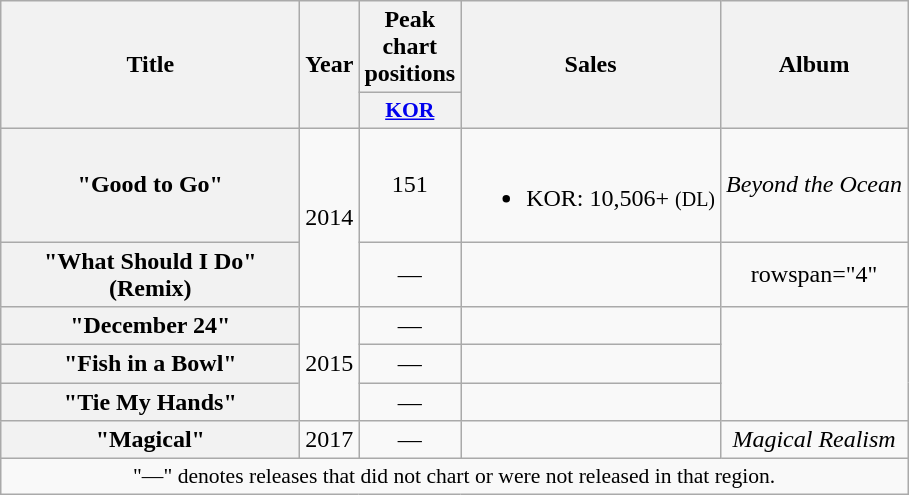<table class="wikitable plainrowheaders" style="text-align:center;" border="1">
<tr>
<th scope="col" rowspan="2" style="width:12em;">Title</th>
<th scope="col" rowspan="2">Year</th>
<th scope="col" colspan="1">Peak chart positions</th>
<th scope="col" rowspan="2">Sales</th>
<th scope="col" rowspan="2">Album</th>
</tr>
<tr>
<th scope="col" style="width:3em;font-size:90%;"><a href='#'>KOR</a><br></th>
</tr>
<tr>
<th scope="row">"Good to Go"</th>
<td rowspan="2">2014</td>
<td align=center>151</td>
<td><br><ul><li>KOR: 10,506+ <small>(DL)</small></li></ul></td>
<td><em>Beyond the Ocean</em></td>
</tr>
<tr>
<th scope="row">"What Should I Do" (Remix)</th>
<td align=center>—</td>
<td></td>
<td>rowspan="4" </td>
</tr>
<tr>
<th scope="row">"December 24"</th>
<td rowspan="3">2015</td>
<td align=center>—</td>
<td></td>
</tr>
<tr>
<th scope="row">"Fish in a Bowl"</th>
<td align=center>—</td>
<td></td>
</tr>
<tr>
<th scope="row">"Tie My Hands"</th>
<td align=center>—</td>
<td></td>
</tr>
<tr>
<th scope="row">"Magical"</th>
<td>2017</td>
<td align=center>—</td>
<td></td>
<td><em>Magical Realism</em></td>
</tr>
<tr>
<td colspan="6" style="font-size:90%">"—" denotes releases that did not chart or were not released in that region.</td>
</tr>
</table>
